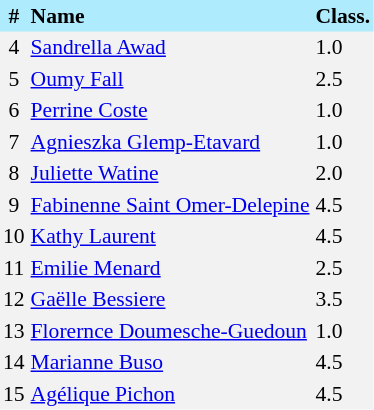<table border=0 cellpadding=2 cellspacing=0  |- bgcolor=#F2F2F2 style="text-align:center; font-size:90%;">
<tr bgcolor=#ADEBFD>
<th>#</th>
<th align=left>Name</th>
<th align=left>Class.</th>
</tr>
<tr>
<td>4</td>
<td align=left><a href='#'>Sandrella Awad</a></td>
<td align=left>1.0</td>
</tr>
<tr>
<td>5</td>
<td align=left><a href='#'>Oumy Fall</a></td>
<td align=left>2.5</td>
</tr>
<tr>
<td>6</td>
<td align=left><a href='#'>Perrine Coste</a></td>
<td align=left>1.0</td>
</tr>
<tr>
<td>7</td>
<td align=left><a href='#'>Agnieszka Glemp-Etavard</a></td>
<td align=left>1.0</td>
</tr>
<tr>
<td>8</td>
<td align=left><a href='#'>Juliette Watine</a></td>
<td align=left>2.0</td>
</tr>
<tr>
<td>9</td>
<td align=left><a href='#'>Fabinenne Saint Omer-Delepine</a></td>
<td align=left>4.5</td>
</tr>
<tr>
<td>10</td>
<td align=left><a href='#'>Kathy Laurent</a></td>
<td align=left>4.5</td>
</tr>
<tr>
<td>11</td>
<td align=left><a href='#'>Emilie Menard</a></td>
<td align=left>2.5</td>
</tr>
<tr>
<td>12</td>
<td align=left><a href='#'>Gaëlle Bessiere</a></td>
<td align=left>3.5</td>
</tr>
<tr>
<td>13</td>
<td align=left><a href='#'>Florernce Doumesche-Guedoun</a></td>
<td align=left>1.0</td>
</tr>
<tr>
<td>14</td>
<td align=left><a href='#'>Marianne Buso</a></td>
<td align=left>4.5</td>
</tr>
<tr>
<td>15</td>
<td align=left><a href='#'>Agélique Pichon</a></td>
<td align=left>4.5</td>
</tr>
</table>
